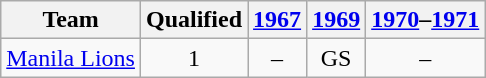<table class="wikitable" style="text-align: center">
<tr>
<th>Team</th>
<th>Qualified</th>
<th><a href='#'>1967</a></th>
<th><a href='#'>1969</a></th>
<th><a href='#'>1970</a>–<a href='#'>1971</a></th>
</tr>
<tr>
<td><a href='#'>Manila Lions</a></td>
<td>1</td>
<td>–</td>
<td>GS</td>
<td>–</td>
</tr>
</table>
